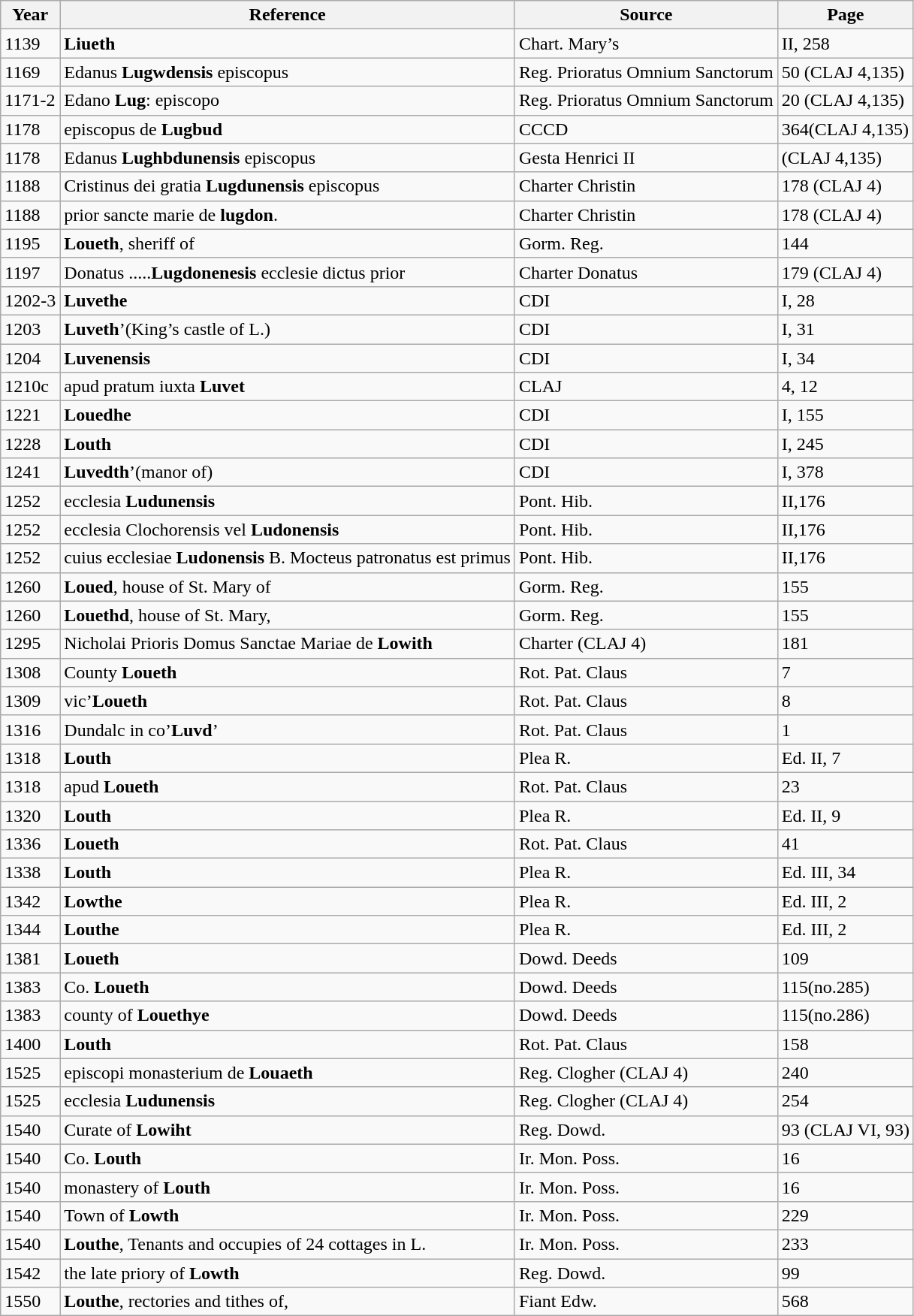<table class="wikitable">
<tr>
<th>Year</th>
<th>Reference</th>
<th>Source</th>
<th>Page</th>
</tr>
<tr>
<td>1139</td>
<td><strong>Liueth</strong></td>
<td>Chart. Mary’s</td>
<td>II, 258</td>
</tr>
<tr>
<td>1169</td>
<td>Edanus <strong>Lugwdensis</strong> episcopus</td>
<td>Reg. Prioratus Omnium Sanctorum</td>
<td>50 (CLAJ 4,135)</td>
</tr>
<tr>
<td>1171-2</td>
<td>Edano <strong>Lug</strong>: episcopo</td>
<td>Reg. Prioratus Omnium Sanctorum</td>
<td>20 (CLAJ 4,135)</td>
</tr>
<tr>
<td>1178</td>
<td>episcopus de <strong>Lugbud</strong></td>
<td>CCCD</td>
<td>364(CLAJ 4,135)</td>
</tr>
<tr>
<td>1178</td>
<td>Edanus <strong>Lughbdunensis</strong> episcopus</td>
<td>Gesta Henrici II</td>
<td>(CLAJ 4,135)</td>
</tr>
<tr>
<td>1188</td>
<td>Cristinus dei gratia <strong>Lugdunensis</strong> episcopus</td>
<td>Charter Christin</td>
<td>178 (CLAJ 4)</td>
</tr>
<tr>
<td>1188</td>
<td>prior sancte marie de <strong>lugdon</strong>.</td>
<td>Charter Christin</td>
<td>178 (CLAJ 4)</td>
</tr>
<tr>
<td>1195</td>
<td><strong>Loueth</strong>, sheriff of</td>
<td>Gorm. Reg.</td>
<td>144</td>
</tr>
<tr>
<td>1197</td>
<td>Donatus .....<strong>Lugdonenesis</strong> ecclesie dictus prior</td>
<td>Charter Donatus</td>
<td>179 (CLAJ 4)</td>
</tr>
<tr>
<td>1202-3</td>
<td><strong>Luvethe</strong></td>
<td>CDI</td>
<td>I, 28</td>
</tr>
<tr>
<td>1203</td>
<td><strong>Luveth</strong>’(King’s castle of L.)</td>
<td>CDI</td>
<td>I, 31</td>
</tr>
<tr>
<td>1204</td>
<td><strong>Luvenensis</strong></td>
<td>CDI</td>
<td>I, 34</td>
</tr>
<tr>
<td>1210c</td>
<td>apud pratum iuxta <strong>Luvet</strong></td>
<td>CLAJ</td>
<td>4, 12</td>
</tr>
<tr>
<td>1221</td>
<td><strong>Louedhe</strong></td>
<td>CDI</td>
<td>I, 155</td>
</tr>
<tr>
<td>1228</td>
<td><strong>Louth</strong></td>
<td>CDI</td>
<td>I, 245</td>
</tr>
<tr>
<td>1241</td>
<td><strong>Luvedth</strong>’(manor of)</td>
<td>CDI</td>
<td>I, 378</td>
</tr>
<tr>
<td>1252</td>
<td>ecclesia <strong>Ludunensis</strong></td>
<td>Pont. Hib.</td>
<td>II,176</td>
</tr>
<tr>
<td>1252</td>
<td>ecclesia Clochorensis vel <strong>Ludonensis</strong></td>
<td>Pont. Hib.</td>
<td>II,176</td>
</tr>
<tr>
<td>1252</td>
<td>cuius ecclesiae <strong>Ludonensis</strong> B. Mocteus patronatus est primus</td>
<td>Pont. Hib.</td>
<td>II,176</td>
</tr>
<tr>
<td>1260</td>
<td><strong>Loued</strong>, house of St. Mary of</td>
<td>Gorm. Reg.</td>
<td>155</td>
</tr>
<tr>
<td>1260</td>
<td><strong>Louethd</strong>, house of St. Mary,</td>
<td>Gorm. Reg.</td>
<td>155</td>
</tr>
<tr>
<td>1295</td>
<td>Nicholai Prioris Domus Sanctae Mariae de <strong>Lowith</strong></td>
<td>Charter (CLAJ 4)</td>
<td>181</td>
</tr>
<tr>
<td>1308</td>
<td>County <strong>Loueth</strong></td>
<td>Rot. Pat. Claus</td>
<td>7</td>
</tr>
<tr>
<td>1309</td>
<td>vic’<strong>Loueth</strong></td>
<td>Rot. Pat. Claus</td>
<td>8</td>
</tr>
<tr>
<td>1316</td>
<td>Dundalc in co’<strong>Luvd</strong>’</td>
<td>Rot. Pat. Claus</td>
<td>1</td>
</tr>
<tr>
<td>1318</td>
<td><strong>Louth</strong></td>
<td>Plea R.</td>
<td>Ed. II, 7</td>
</tr>
<tr>
<td>1318</td>
<td>apud <strong>Loueth</strong></td>
<td>Rot. Pat. Claus</td>
<td>23</td>
</tr>
<tr>
<td>1320</td>
<td><strong>Louth</strong></td>
<td>Plea R.</td>
<td>Ed. II, 9</td>
</tr>
<tr>
<td>1336</td>
<td><strong>Loueth</strong></td>
<td>Rot. Pat. Claus</td>
<td>41</td>
</tr>
<tr>
<td>1338</td>
<td><strong>Louth</strong></td>
<td>Plea R.</td>
<td>Ed. III, 34</td>
</tr>
<tr>
<td>1342</td>
<td><strong>Lowthe</strong></td>
<td>Plea R.</td>
<td>Ed. III, 2</td>
</tr>
<tr>
<td>1344</td>
<td><strong>Louthe</strong></td>
<td>Plea R.</td>
<td>Ed. III, 2</td>
</tr>
<tr>
<td>1381</td>
<td><strong>Loueth</strong></td>
<td>Dowd. Deeds</td>
<td>109</td>
</tr>
<tr>
<td>1383</td>
<td>Co. <strong>Loueth</strong></td>
<td>Dowd. Deeds</td>
<td>115(no.285)</td>
</tr>
<tr>
<td>1383</td>
<td>county of <strong>Louethye</strong></td>
<td>Dowd. Deeds</td>
<td>115(no.286)</td>
</tr>
<tr>
<td>1400</td>
<td><strong>Louth</strong></td>
<td>Rot. Pat. Claus</td>
<td>158</td>
</tr>
<tr>
<td>1525</td>
<td>episcopi monasterium de <strong>Louaeth</strong></td>
<td>Reg. Clogher (CLAJ 4)</td>
<td>240</td>
</tr>
<tr>
<td>1525</td>
<td>ecclesia <strong>Ludunensis</strong></td>
<td>Reg. Clogher (CLAJ 4)</td>
<td>254</td>
</tr>
<tr>
<td>1540</td>
<td>Curate of <strong>Lowiht</strong></td>
<td>Reg. Dowd.</td>
<td>93 (CLAJ VI, 93)</td>
</tr>
<tr>
<td>1540</td>
<td>Co. <strong>Louth</strong></td>
<td>Ir. Mon. Poss.</td>
<td>16</td>
</tr>
<tr>
<td>1540</td>
<td>monastery of <strong>Louth</strong></td>
<td>Ir. Mon. Poss.</td>
<td>16</td>
</tr>
<tr>
<td>1540</td>
<td>Town of <strong>Lowth</strong></td>
<td>Ir. Mon. Poss.</td>
<td>229</td>
</tr>
<tr>
<td>1540</td>
<td><strong>Louthe</strong>, Tenants and occupies of 24 cottages in L.</td>
<td>Ir. Mon. Poss.</td>
<td>233</td>
</tr>
<tr>
<td>1542</td>
<td>the late priory of <strong>Lowth</strong></td>
<td>Reg. Dowd.</td>
<td>99</td>
</tr>
<tr>
<td>1550</td>
<td><strong>Louthe</strong>, rectories and tithes of,</td>
<td>Fiant Edw.</td>
<td>568</td>
</tr>
</table>
